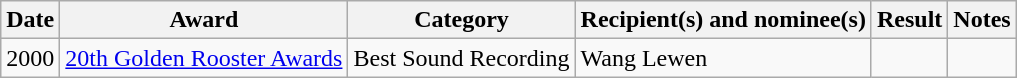<table class="wikitable">
<tr>
<th>Date</th>
<th>Award</th>
<th>Category</th>
<th>Recipient(s) and nominee(s)</th>
<th>Result</th>
<th>Notes</th>
</tr>
<tr>
<td>2000</td>
<td><a href='#'>20th Golden Rooster Awards</a></td>
<td>Best Sound Recording</td>
<td>Wang Lewen</td>
<td></td>
<td></td>
</tr>
</table>
